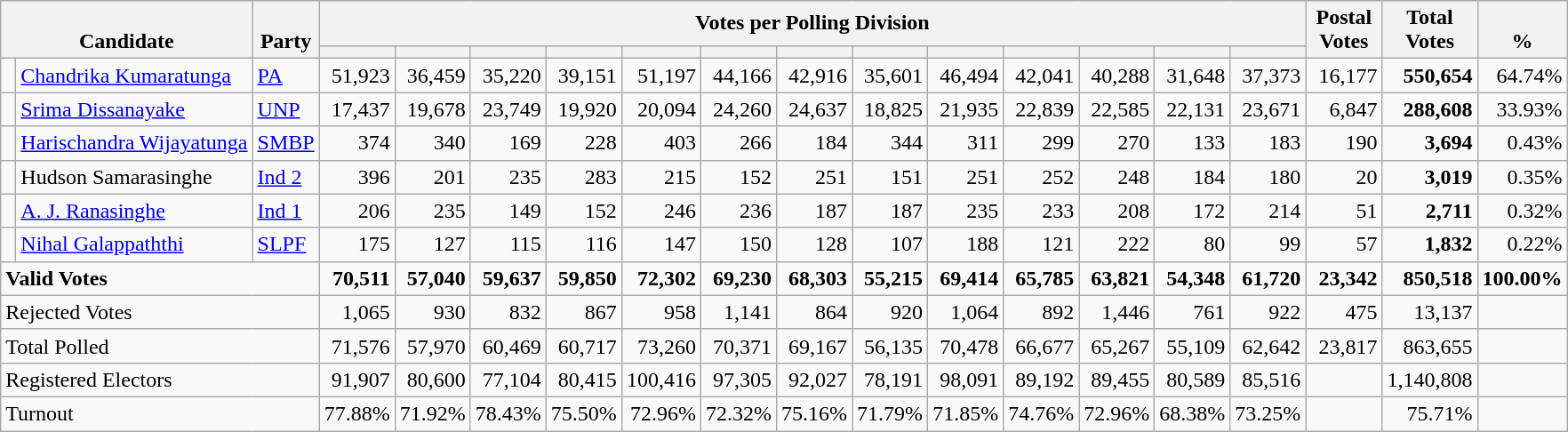<table class="wikitable" border="1" style="text-align:right;">
<tr>
<th align=left valign=bottom rowspan=2 colspan="2" width="180">Candidate</th>
<th align=left valign=bottom rowspan=2 width="40">Party</th>
<th colspan=13>Votes per Polling Division</th>
<th align=center valign=bottom rowspan=2 width="50">Postal<br>Votes</th>
<th align=center valign=bottom rowspan=2 width="50">Total Votes</th>
<th align=center valign=bottom rowspan=2 width="50">%</th>
</tr>
<tr>
<th></th>
<th></th>
<th></th>
<th></th>
<th></th>
<th></th>
<th></th>
<th></th>
<th></th>
<th></th>
<th></th>
<th></th>
<th></th>
</tr>
<tr>
<td bgcolor=> </td>
<td align=left><a href='#'>Chandrika Kumaratunga</a></td>
<td align=left><a href='#'>PA</a></td>
<td>51,923</td>
<td>36,459</td>
<td>35,220</td>
<td>39,151</td>
<td>51,197</td>
<td>44,166</td>
<td>42,916</td>
<td>35,601</td>
<td>46,494</td>
<td>42,041</td>
<td>40,288</td>
<td>31,648</td>
<td>37,373</td>
<td>16,177</td>
<td><strong>550,654</strong></td>
<td>64.74%</td>
</tr>
<tr>
<td bgcolor=> </td>
<td align=left><a href='#'>Srima Dissanayake</a></td>
<td align=left><a href='#'>UNP</a></td>
<td>17,437</td>
<td>19,678</td>
<td>23,749</td>
<td>19,920</td>
<td>20,094</td>
<td>24,260</td>
<td>24,637</td>
<td>18,825</td>
<td>21,935</td>
<td>22,839</td>
<td>22,585</td>
<td>22,131</td>
<td>23,671</td>
<td>6,847</td>
<td><strong>288,608</strong></td>
<td>33.93%</td>
</tr>
<tr>
<td bgcolor=> </td>
<td align=left><a href='#'>Harischandra Wijayatunga</a></td>
<td align=left><a href='#'>SMBP</a></td>
<td>374</td>
<td>340</td>
<td>169</td>
<td>228</td>
<td>403</td>
<td>266</td>
<td>184</td>
<td>344</td>
<td>311</td>
<td>299</td>
<td>270</td>
<td>133</td>
<td>183</td>
<td>190</td>
<td><strong>3,694</strong></td>
<td>0.43%</td>
</tr>
<tr>
<td bgcolor=> </td>
<td align=left>Hudson Samarasinghe</td>
<td align=left><a href='#'>Ind 2</a></td>
<td>396</td>
<td>201</td>
<td>235</td>
<td>283</td>
<td>215</td>
<td>152</td>
<td>251</td>
<td>151</td>
<td>251</td>
<td>252</td>
<td>248</td>
<td>184</td>
<td>180</td>
<td>20</td>
<td><strong>3,019</strong></td>
<td>0.35%</td>
</tr>
<tr>
<td bgcolor=> </td>
<td align=left><a href='#'>A. J. Ranasinghe</a></td>
<td align=left><a href='#'>Ind 1</a></td>
<td>206</td>
<td>235</td>
<td>149</td>
<td>152</td>
<td>246</td>
<td>236</td>
<td>187</td>
<td>187</td>
<td>235</td>
<td>233</td>
<td>208</td>
<td>172</td>
<td>214</td>
<td>51</td>
<td><strong>2,711</strong></td>
<td>0.32%</td>
</tr>
<tr>
<td bgcolor=> </td>
<td align=left><a href='#'>Nihal Galappaththi</a></td>
<td align=left><a href='#'>SLPF</a></td>
<td>175</td>
<td>127</td>
<td>115</td>
<td>116</td>
<td>147</td>
<td>150</td>
<td>128</td>
<td>107</td>
<td>188</td>
<td>121</td>
<td>222</td>
<td>80</td>
<td>99</td>
<td>57</td>
<td><strong>1,832</strong></td>
<td>0.22%</td>
</tr>
<tr>
<td align=left colspan=3><strong>Valid Votes</strong></td>
<td><strong>70,511</strong></td>
<td><strong>57,040</strong></td>
<td><strong>59,637</strong></td>
<td><strong>59,850</strong></td>
<td><strong>72,302</strong></td>
<td><strong>69,230</strong></td>
<td><strong>68,303</strong></td>
<td><strong>55,215</strong></td>
<td><strong>69,414</strong></td>
<td><strong>65,785</strong></td>
<td><strong>63,821</strong></td>
<td><strong>54,348</strong></td>
<td><strong>61,720</strong></td>
<td><strong>23,342</strong></td>
<td><strong>850,518</strong></td>
<td><strong>100.00%</strong></td>
</tr>
<tr>
<td align=left colspan=3>Rejected Votes</td>
<td>1,065</td>
<td>930</td>
<td>832</td>
<td>867</td>
<td>958</td>
<td>1,141</td>
<td>864</td>
<td>920</td>
<td>1,064</td>
<td>892</td>
<td>1,446</td>
<td>761</td>
<td>922</td>
<td>475</td>
<td>13,137</td>
<td></td>
</tr>
<tr>
<td align=left colspan=3>Total Polled</td>
<td>71,576</td>
<td>57,970</td>
<td>60,469</td>
<td>60,717</td>
<td>73,260</td>
<td>70,371</td>
<td>69,167</td>
<td>56,135</td>
<td>70,478</td>
<td>66,677</td>
<td>65,267</td>
<td>55,109</td>
<td>62,642</td>
<td>23,817</td>
<td>863,655</td>
<td></td>
</tr>
<tr>
<td align=left colspan=3>Registered Electors</td>
<td>91,907</td>
<td>80,600</td>
<td>77,104</td>
<td>80,415</td>
<td>100,416</td>
<td>97,305</td>
<td>92,027</td>
<td>78,191</td>
<td>98,091</td>
<td>89,192</td>
<td>89,455</td>
<td>80,589</td>
<td>85,516</td>
<td></td>
<td>1,140,808</td>
<td></td>
</tr>
<tr>
<td align=left colspan=3>Turnout</td>
<td>77.88%</td>
<td>71.92%</td>
<td>78.43%</td>
<td>75.50%</td>
<td>72.96%</td>
<td>72.32%</td>
<td>75.16%</td>
<td>71.79%</td>
<td>71.85%</td>
<td>74.76%</td>
<td>72.96%</td>
<td>68.38%</td>
<td>73.25%</td>
<td></td>
<td>75.71%</td>
<td></td>
</tr>
</table>
